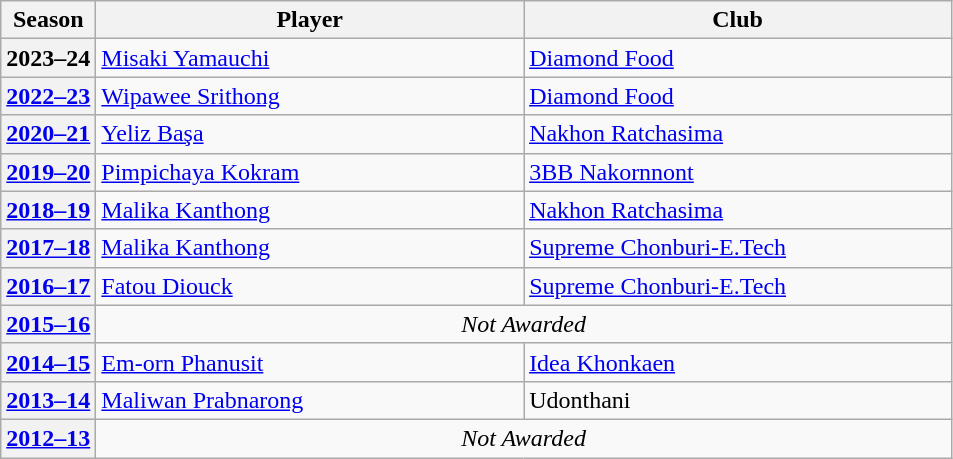<table class=wikitable>
<tr>
<th>Season</th>
<th width=45%>Player</th>
<th width=45%>Club</th>
</tr>
<tr>
<th>2023–24</th>
<td> <a href='#'>Misaki Yamauchi</a></td>
<td><a href='#'>Diamond Food</a></td>
</tr>
<tr>
<th><a href='#'>2022–23</a></th>
<td> <a href='#'>Wipawee Srithong</a></td>
<td><a href='#'>Diamond Food</a></td>
</tr>
<tr>
<th><a href='#'>2020–21</a></th>
<td> <a href='#'>Yeliz Başa</a></td>
<td><a href='#'>Nakhon Ratchasima</a></td>
</tr>
<tr>
<th><a href='#'>2019–20</a></th>
<td> <a href='#'>Pimpichaya Kokram</a></td>
<td><a href='#'>3BB Nakornnont</a></td>
</tr>
<tr>
<th><a href='#'>2018–19</a></th>
<td> <a href='#'>Malika Kanthong</a></td>
<td><a href='#'>Nakhon Ratchasima</a></td>
</tr>
<tr>
<th><a href='#'>2017–18</a></th>
<td> <a href='#'>Malika Kanthong</a></td>
<td><a href='#'>Supreme Chonburi-E.Tech</a></td>
</tr>
<tr>
<th><a href='#'>2016–17</a></th>
<td> <a href='#'>Fatou Diouck</a></td>
<td><a href='#'>Supreme Chonburi-E.Tech</a></td>
</tr>
<tr>
<th><a href='#'>2015–16</a></th>
<td colspan=2 align=center><em>Not Awarded</em></td>
</tr>
<tr>
<th><a href='#'>2014–15</a></th>
<td> <a href='#'>Em-orn Phanusit</a></td>
<td><a href='#'>Idea Khonkaen</a></td>
</tr>
<tr>
<th><a href='#'>2013–14</a></th>
<td> <a href='#'>Maliwan Prabnarong</a></td>
<td>Udonthani</td>
</tr>
<tr>
<th><a href='#'>2012–13</a></th>
<td colspan=2 align=center><em>Not Awarded</em></td>
</tr>
</table>
